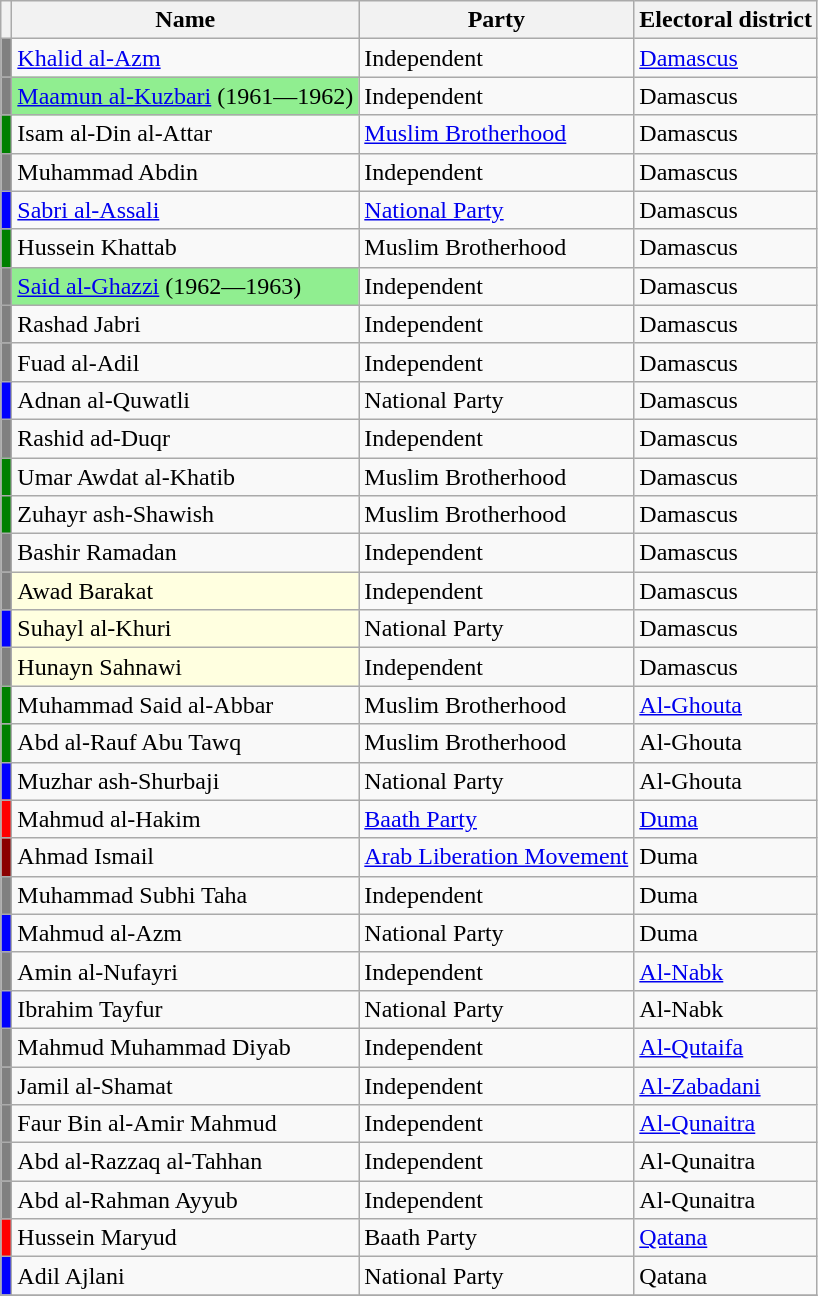<table class="wikitable sortable">
<tr>
<th></th>
<th>Name</th>
<th>Party</th>
<th>Electoral district</th>
</tr>
<tr>
<td bgcolor="grey"></td>
<td><a href='#'>Khalid al-Azm</a></td>
<td>Independent</td>
<td><a href='#'>Damascus</a></td>
</tr>
<tr>
<td bgcolor="grey"></td>
<td bgcolor="lightgreen"><a href='#'>Maamun al-Kuzbari</a> (1961—1962)</td>
<td>Independent</td>
<td>Damascus</td>
</tr>
<tr>
<td bgcolor="green"></td>
<td>Isam al-Din al-Attar</td>
<td><a href='#'>Muslim Brotherhood</a></td>
<td>Damascus</td>
</tr>
<tr>
<td bgcolor="grey"></td>
<td>Muhammad Abdin</td>
<td>Independent</td>
<td>Damascus</td>
</tr>
<tr>
<td bgcolor="blue"></td>
<td><a href='#'>Sabri al-Assali</a></td>
<td><a href='#'>National Party</a></td>
<td>Damascus</td>
</tr>
<tr>
<td bgcolor="green"></td>
<td>Hussein Khattab</td>
<td>Muslim Brotherhood</td>
<td>Damascus</td>
</tr>
<tr>
<td bgcolor="grey"></td>
<td bgcolor="lightgreen"><a href='#'>Said al-Ghazzi</a> (1962—1963)</td>
<td>Independent</td>
<td>Damascus</td>
</tr>
<tr>
<td bgcolor="grey"></td>
<td>Rashad Jabri</td>
<td>Independent</td>
<td>Damascus</td>
</tr>
<tr>
<td bgcolor="grey"></td>
<td>Fuad al-Adil</td>
<td>Independent</td>
<td>Damascus</td>
</tr>
<tr>
<td bgcolor="blue"></td>
<td>Adnan al-Quwatli</td>
<td>National Party</td>
<td>Damascus</td>
</tr>
<tr>
<td bgcolor="grey"></td>
<td>Rashid ad-Duqr</td>
<td>Independent</td>
<td>Damascus</td>
</tr>
<tr>
<td bgcolor="green"></td>
<td>Umar Awdat al-Khatib</td>
<td>Muslim Brotherhood</td>
<td>Damascus</td>
</tr>
<tr>
<td bgcolor="green"></td>
<td>Zuhayr ash-Shawish</td>
<td>Muslim Brotherhood</td>
<td>Damascus</td>
</tr>
<tr>
<td bgcolor="grey"></td>
<td>Bashir Ramadan</td>
<td>Independent</td>
<td>Damascus</td>
</tr>
<tr>
<td bgcolor="grey"></td>
<td bgcolor="lightyellow">Awad Barakat</td>
<td>Independent</td>
<td>Damascus</td>
</tr>
<tr>
<td bgcolor="blue"></td>
<td bgcolor="lightyellow">Suhayl al-Khuri</td>
<td>National Party</td>
<td>Damascus</td>
</tr>
<tr>
<td bgcolor="grey"></td>
<td bgcolor="lightyellow">Hunayn Sahnawi</td>
<td>Independent</td>
<td>Damascus</td>
</tr>
<tr>
<td bgcolor="green"></td>
<td>Muhammad Said al-Abbar</td>
<td>Muslim Brotherhood</td>
<td><a href='#'>Al-Ghouta</a></td>
</tr>
<tr>
<td bgcolor="green"></td>
<td>Abd al-Rauf Abu Tawq</td>
<td>Muslim Brotherhood</td>
<td>Al-Ghouta</td>
</tr>
<tr>
<td bgcolor="blue"></td>
<td>Muzhar ash-Shurbaji</td>
<td>National Party</td>
<td>Al-Ghouta</td>
</tr>
<tr>
<td bgcolor="red"></td>
<td>Mahmud al-Hakim</td>
<td><a href='#'>Baath Party</a></td>
<td><a href='#'>Duma</a></td>
</tr>
<tr>
<td bgcolor="darkred"></td>
<td>Ahmad Ismail</td>
<td><a href='#'>Arab Liberation Movement</a></td>
<td>Duma</td>
</tr>
<tr>
<td bgcolor="grey"></td>
<td>Muhammad Subhi Taha</td>
<td>Independent</td>
<td>Duma</td>
</tr>
<tr>
<td bgcolor="blue"></td>
<td>Mahmud al-Azm</td>
<td>National Party</td>
<td>Duma</td>
</tr>
<tr>
<td bgcolor="grey"></td>
<td>Amin al-Nufayri</td>
<td>Independent</td>
<td><a href='#'>Al-Nabk</a></td>
</tr>
<tr>
<td bgcolor="blue"></td>
<td>Ibrahim Tayfur</td>
<td>National Party</td>
<td>Al-Nabk</td>
</tr>
<tr>
<td bgcolor="grey"></td>
<td>Mahmud Muhammad Diyab</td>
<td>Independent</td>
<td><a href='#'>Al-Qutaifa</a></td>
</tr>
<tr>
<td bgcolor="grey"></td>
<td>Jamil al-Shamat</td>
<td>Independent</td>
<td><a href='#'>Al-Zabadani</a></td>
</tr>
<tr>
<td bgcolor="grey"></td>
<td>Faur Bin al-Amir Mahmud</td>
<td>Independent</td>
<td><a href='#'>Al-Qunaitra</a></td>
</tr>
<tr>
<td bgcolor="grey"></td>
<td>Abd al-Razzaq al-Tahhan</td>
<td>Independent</td>
<td>Al-Qunaitra</td>
</tr>
<tr>
<td bgcolor="grey"></td>
<td>Abd al-Rahman Ayyub</td>
<td>Independent</td>
<td>Al-Qunaitra</td>
</tr>
<tr>
<td bgcolor="red"></td>
<td>Hussein Maryud</td>
<td>Baath Party</td>
<td><a href='#'>Qatana</a></td>
</tr>
<tr>
<td bgcolor="blue"></td>
<td>Adil Ajlani</td>
<td>National Party</td>
<td>Qatana</td>
</tr>
<tr>
</tr>
</table>
